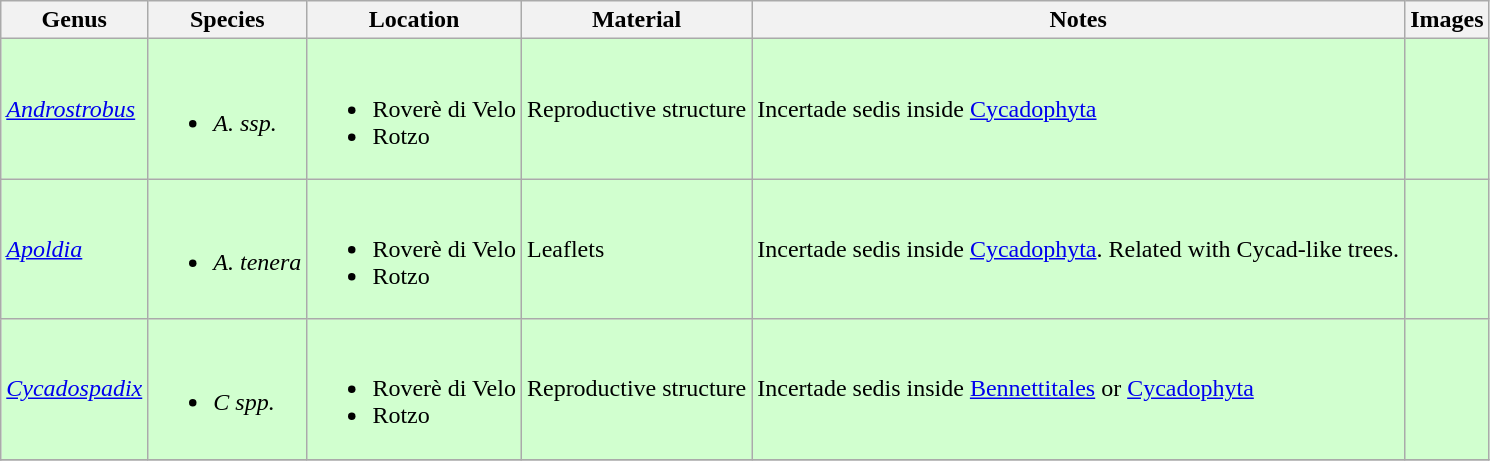<table class="wikitable sortable">
<tr>
<th>Genus</th>
<th>Species</th>
<th>Location</th>
<th>Material</th>
<th>Notes</th>
<th>Images</th>
</tr>
<tr>
<td style="background:#D1FFCF;"><em><a href='#'>Androstrobus</a></em></td>
<td style="background:#D1FFCF;"><br><ul><li><em>A. ssp.</em></li></ul></td>
<td style="background:#D1FFCF;"><br><ul><li>Roverè di Velo</li><li>Rotzo</li></ul></td>
<td style="background:#D1FFCF;">Reproductive structure</td>
<td style="background:#D1FFCF;">Incertade sedis inside <a href='#'>Cycadophyta</a></td>
<td style="background:#D1FFCF;"></td>
</tr>
<tr>
<td style="background:#D1FFCF;"><em><a href='#'>Apoldia</a></em></td>
<td style="background:#D1FFCF;"><br><ul><li><em>A. tenera</em></li></ul></td>
<td style="background:#D1FFCF;"><br><ul><li>Roverè di Velo</li><li>Rotzo</li></ul></td>
<td style="background:#D1FFCF;">Leaflets</td>
<td style="background:#D1FFCF;">Incertade sedis inside <a href='#'>Cycadophyta</a>. Related with Cycad-like trees.</td>
<td style="background:#D1FFCF;"></td>
</tr>
<tr>
<td style="background:#D1FFCF;"><em><a href='#'>Cycadospadix</a></em></td>
<td style="background:#D1FFCF;"><br><ul><li><em>C spp.</em></li></ul></td>
<td style="background:#D1FFCF;"><br><ul><li>Roverè di Velo</li><li>Rotzo</li></ul></td>
<td style="background:#D1FFCF;">Reproductive structure</td>
<td style="background:#D1FFCF;">Incertade sedis inside <a href='#'>Bennettitales</a> or <a href='#'>Cycadophyta</a></td>
<td style="background:#D1FFCF;"></td>
</tr>
<tr>
</tr>
</table>
